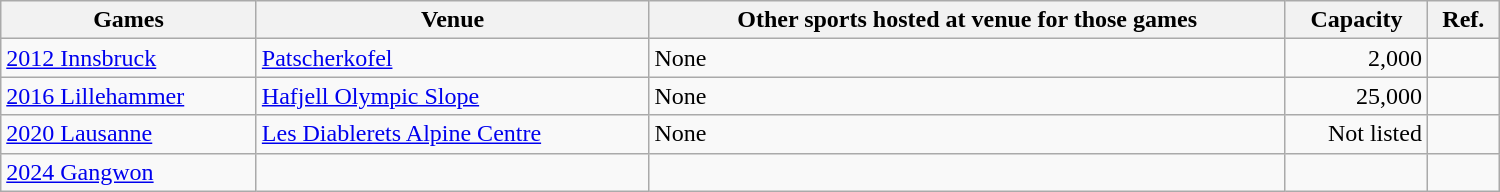<table class="wikitable sortable" width="1000px">
<tr>
<th>Games</th>
<th>Venue</th>
<th>Other sports hosted at venue for those games</th>
<th>Capacity</th>
<th>Ref.</th>
</tr>
<tr>
<td><a href='#'>2012 Innsbruck</a></td>
<td><a href='#'>Patscherkofel</a></td>
<td>None</td>
<td align="right">2,000</td>
<td align="center"></td>
</tr>
<tr>
<td><a href='#'>2016 Lillehammer</a></td>
<td><a href='#'>Hafjell Olympic Slope</a></td>
<td>None</td>
<td align="right">25,000</td>
<td align="center"></td>
</tr>
<tr>
<td><a href='#'>2020 Lausanne</a></td>
<td><a href='#'>Les Diablerets Alpine Centre</a></td>
<td>None</td>
<td align="right">Not listed</td>
<td align="center"></td>
</tr>
<tr>
<td><a href='#'>2024 Gangwon</a></td>
<td></td>
<td></td>
<td align="right"></td>
<td align="center"></td>
</tr>
</table>
